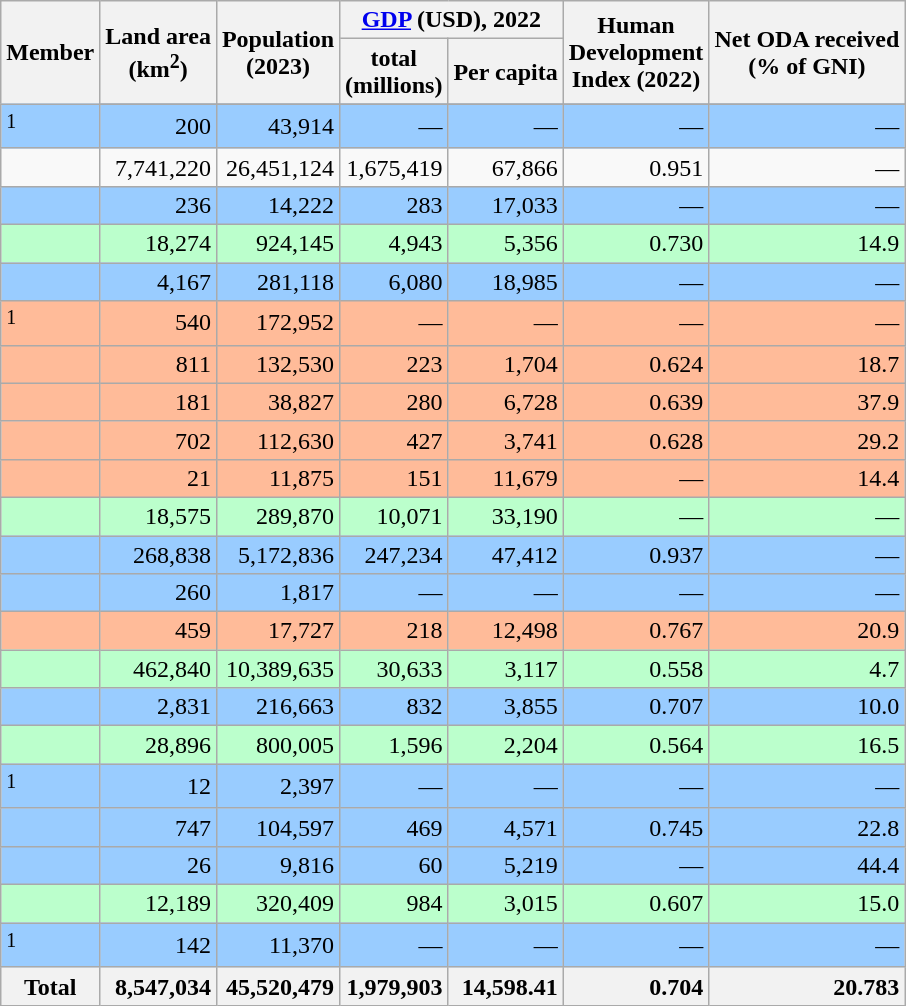<table class="wikitable sortable" style="text-align:right">
<tr>
<th rowspan=3>Member</th>
<th rowspan=2>Land area<br>(km<sup>2</sup>)</th>
<th rowspan=2>Population<br>(2023)</th>
<th colspan=2><a href='#'>GDP</a> (USD), 2022</th>
<th rowspan=2>Human<br>Development<br>Index (2022)</th>
<th rowspan="2">Net ODA received<br>(% of GNI)</th>
</tr>
<tr>
<th>total<br>(millions)</th>
<th>Per capita</th>
</tr>
<tr>
</tr>
<tr style="background:#99CCFF;"|>
<td scope="row" style="text-align: left; font-weight: normal;"><sup>1</sup></td>
<td>200</td>
<td>43,914</td>
<td>—</td>
<td>—</td>
<td>—</td>
<td>—</td>
</tr>
<tr>
<td scope="row" style="text-align: left; font-weight: normal;"></td>
<td>7,741,220</td>
<td>26,451,124</td>
<td>1,675,419</td>
<td>67,866</td>
<td>0.951</td>
<td>—</td>
</tr>
<tr style="background:#99CCFF;"|>
<td scope="row" style="text-align: left; font-weight: normal;"></td>
<td>236</td>
<td>14,222</td>
<td>283</td>
<td>17,033</td>
<td>—</td>
<td>—</td>
</tr>
<tr style="background:#BBFFCC;"|>
<td scope="row" style="text-align: left; font-weight: normal;"></td>
<td>18,274</td>
<td>924,145</td>
<td>4,943</td>
<td>5,356</td>
<td>0.730</td>
<td>14.9</td>
</tr>
<tr style="background:#99CCFF;"|>
<td scope="row" style="text-align: left; font-weight: normal;"></td>
<td>4,167</td>
<td>281,118</td>
<td>6,080</td>
<td>18,985</td>
<td>—</td>
<td>—</td>
</tr>
<tr style="background:#FFBB99;"|>
<td scope="row" style="text-align: left; font-weight: normal;"><sup>1</sup></td>
<td>540</td>
<td>172,952</td>
<td>—</td>
<td>—</td>
<td>—</td>
<td>—</td>
</tr>
<tr style="background:#FFBB99;"|>
<td scope="row" style="text-align: left; font-weight: normal;"></td>
<td>811</td>
<td>132,530</td>
<td>223</td>
<td>1,704</td>
<td>0.624</td>
<td>18.7</td>
</tr>
<tr style="background:#FFBB99;"|>
<td scope="row" style="text-align: left; font-weight: normal;"></td>
<td>181</td>
<td>38,827</td>
<td>280</td>
<td>6,728</td>
<td>0.639</td>
<td>37.9</td>
</tr>
<tr style="background:#FFBB99;"|>
<td scope="row" style="text-align: left; font-weight: normal;"></td>
<td>702</td>
<td>112,630</td>
<td>427</td>
<td>3,741</td>
<td>0.628</td>
<td>29.2</td>
</tr>
<tr style="background:#FFBB99;"|>
<td scope="row" style="text-align: left; font-weight: normal;"></td>
<td>21</td>
<td>11,875</td>
<td>151</td>
<td>11,679</td>
<td>—</td>
<td>14.4</td>
</tr>
<tr style="background:#BBFFCC;"|>
<td scope="row" style="text-align: left; font-weight: normal;"></td>
<td>18,575</td>
<td>289,870</td>
<td>10,071</td>
<td>33,190</td>
<td>—</td>
<td>—</td>
</tr>
<tr style="background:#99CCFF;"|>
<td scope="row" style="text-align: left; font-weight: normal;"></td>
<td>268,838</td>
<td>5,172,836</td>
<td>247,234</td>
<td>47,412</td>
<td>0.937</td>
<td>—</td>
</tr>
<tr style="background:#99CCFF;"|>
<td scope="row" style="text-align: left; font-weight: normal;"></td>
<td>260</td>
<td>1,817</td>
<td>—</td>
<td>—</td>
<td>—</td>
<td>—</td>
</tr>
<tr style="background:#FFBB99;"|>
<td scope="row" style="text-align: left; font-weight: normal;"></td>
<td>459</td>
<td>17,727</td>
<td>218</td>
<td>12,498</td>
<td>0.767</td>
<td>20.9</td>
</tr>
<tr style="background:#BBFFCC;"|>
<td scope="row" style="text-align: left; font-weight: normal;"></td>
<td>462,840</td>
<td>10,389,635</td>
<td>30,633</td>
<td>3,117</td>
<td>0.558</td>
<td>4.7</td>
</tr>
<tr style="background:#99CCFF;"|>
<td scope="row" style="text-align: left; font-weight: normal;"></td>
<td>2,831</td>
<td>216,663</td>
<td>832</td>
<td>3,855</td>
<td>0.707</td>
<td>10.0</td>
</tr>
<tr style="background:#BBFFCC;"|>
<td scope="row" style="text-align: left; font-weight: normal;"></td>
<td>28,896</td>
<td>800,005</td>
<td>1,596</td>
<td>2,204</td>
<td>0.564</td>
<td>16.5</td>
</tr>
<tr style="background:#99CCFF;"|>
<td scope="row" style="text-align: left; font-weight: normal;"><sup>1</sup></td>
<td>12</td>
<td>2,397</td>
<td>—</td>
<td>—</td>
<td>—</td>
<td>—</td>
</tr>
<tr style="background:#99CCFF;"|>
<td scope="row" style="text-align: left; font-weight: normal;"></td>
<td>747</td>
<td>104,597</td>
<td>469</td>
<td>4,571</td>
<td>0.745</td>
<td>22.8</td>
</tr>
<tr style="background:#99CCFF;"|>
<td scope="row" style="text-align: left; font-weight: normal;"></td>
<td>26</td>
<td>9,816</td>
<td>60</td>
<td>5,219</td>
<td>—</td>
<td>44.4</td>
</tr>
<tr style="background:#BBFFCC;"|>
<td scope="row" style="text-align: left; font-weight: normal;"></td>
<td>12,189</td>
<td>320,409</td>
<td>984</td>
<td>3,015</td>
<td>0.607</td>
<td>15.0</td>
</tr>
<tr style="background:#99CCFF;"|>
<td scope="row" style="text-align: left; font-weight: normal;"><sup>1</sup></td>
<td>142</td>
<td>11,370</td>
<td>—</td>
<td>—</td>
<td>—</td>
<td>—</td>
</tr>
<tr>
<th>Total</th>
<th style="text-align: right;">8,547,034</th>
<th style="text-align: right;">45,520,479</th>
<th style="text-align: right;">1,979,903</th>
<th style="text-align: right;">14,598.41</th>
<th style="text-align: right;">0.704</th>
<th style="text-align: right;">20.783</th>
</tr>
</table>
